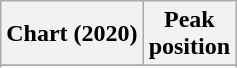<table class="wikitable sortable plainrowheaders" style="text-align:center">
<tr>
<th scope="col">Chart (2020)</th>
<th scope="col">Peak<br>position</th>
</tr>
<tr>
</tr>
<tr>
</tr>
</table>
